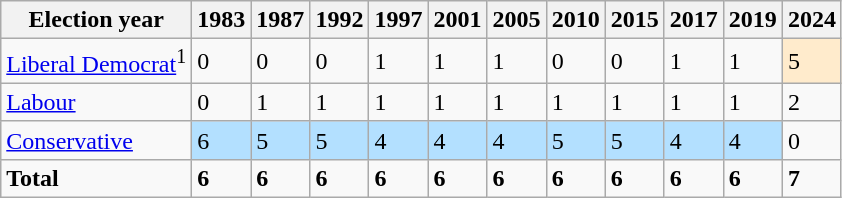<table class="wikitable">
<tr>
<th>Election year</th>
<th>1983</th>
<th>1987</th>
<th>1992</th>
<th>1997</th>
<th>2001</th>
<th>2005</th>
<th>2010</th>
<th>2015</th>
<th>2017</th>
<th>2019</th>
<th>2024</th>
</tr>
<tr>
<td><a href='#'>Liberal Democrat</a><sup>1</sup></td>
<td>0</td>
<td>0</td>
<td>0</td>
<td>1</td>
<td>1</td>
<td>1</td>
<td>0</td>
<td>0</td>
<td>1</td>
<td>1</td>
<td style="background:#ffebcc">5</td>
</tr>
<tr>
<td><a href='#'>Labour</a></td>
<td>0</td>
<td>1</td>
<td>1</td>
<td>1</td>
<td>1</td>
<td>1</td>
<td>1</td>
<td>1</td>
<td>1</td>
<td>1</td>
<td>2</td>
</tr>
<tr>
<td><a href='#'>Conservative</a></td>
<td style="background:#B3E0FF">6</td>
<td style="background:#B3E0FF">5</td>
<td style="background:#B3E0FF">5</td>
<td style="background:#B3E0FF">4</td>
<td style="background:#B3E0FF">4</td>
<td style="background:#B3E0FF">4</td>
<td style="background:#B3E0FF">5</td>
<td style="background:#B3E0FF">5</td>
<td style="background:#B3E0FF">4</td>
<td style="background:#B3E0FF">4</td>
<td>0</td>
</tr>
<tr>
<td><strong>Total</strong></td>
<td><strong>6</strong></td>
<td><strong>6</strong></td>
<td><strong>6</strong></td>
<td><strong>6</strong></td>
<td><strong>6</strong></td>
<td><strong>6</strong></td>
<td><strong>6</strong></td>
<td><strong>6</strong></td>
<td><strong>6</strong></td>
<td><strong>6</strong></td>
<td><strong>7</strong></td>
</tr>
</table>
